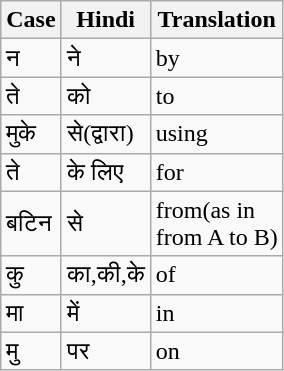<table class="wikitable">
<tr>
<th>Case</th>
<th>Hindi</th>
<th>Translation</th>
</tr>
<tr>
<td>न</td>
<td>ने</td>
<td>by</td>
</tr>
<tr>
<td>ते</td>
<td>को</td>
<td>to</td>
</tr>
<tr>
<td>मुके</td>
<td>से(द्वारा)</td>
<td>using</td>
</tr>
<tr>
<td>ते</td>
<td>के लिए</td>
<td>for</td>
</tr>
<tr>
<td>बटिन</td>
<td>से</td>
<td>from(as in<br>from A to B)</td>
</tr>
<tr>
<td>कु</td>
<td>का,की,के</td>
<td>of</td>
</tr>
<tr>
<td>मा</td>
<td>में</td>
<td>in</td>
</tr>
<tr>
<td>मु</td>
<td>पर</td>
<td>on</td>
</tr>
</table>
